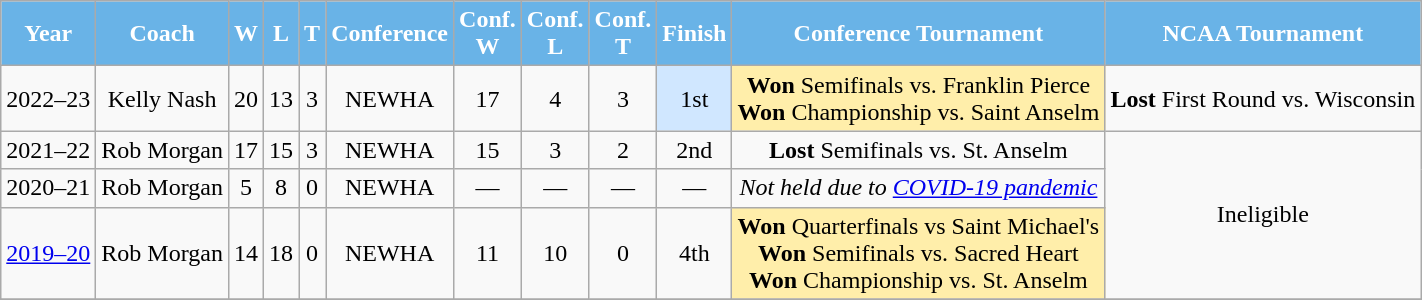<table class="wikitable">
<tr align="center"  style="background:#69B3E7;color:#FFFFFF;">
<td><strong>Year</strong></td>
<td><strong>Coach</strong></td>
<td><strong>W</strong></td>
<td><strong>L</strong></td>
<td><strong>T</strong></td>
<td><strong>Conference</strong></td>
<td><strong>Conf. <br> W</strong></td>
<td><strong>Conf. <br> L</strong></td>
<td><strong>Conf. <br> T</strong></td>
<td><strong>Finish</strong></td>
<td><strong>Conference Tournament</strong></td>
<td><strong>NCAA Tournament</strong></td>
</tr>
<tr align="center" bgcolor="">
<td>2022–23</td>
<td>Kelly Nash</td>
<td>20</td>
<td>13</td>
<td>3</td>
<td>NEWHA</td>
<td>17</td>
<td>4</td>
<td>3</td>
<td style="background:#d0e7ff;">1st</td>
<td style="background: #ffeeaa;"><strong>Won</strong> Semifinals vs. Franklin Pierce <br><strong>Won</strong> Championship vs. Saint Anselm </td>
<td><strong>Lost</strong> First Round vs. Wisconsin </td>
</tr>
<tr align="center" bgcolor="">
<td>2021–22</td>
<td>Rob Morgan</td>
<td>17</td>
<td>15</td>
<td>3</td>
<td>NEWHA</td>
<td>15</td>
<td>3</td>
<td>2</td>
<td>2nd</td>
<td><strong>Lost</strong> Semifinals vs. St. Anselm </td>
<td rowspan="3">Ineligible</td>
</tr>
<tr align="center" bgcolor="">
<td>2020–21</td>
<td>Rob Morgan</td>
<td>5</td>
<td>8</td>
<td>0</td>
<td>NEWHA</td>
<td>—</td>
<td>—</td>
<td>—</td>
<td>—</td>
<td><em>Not held due to <a href='#'>COVID-19 pandemic</a></em></td>
</tr>
<tr align="center" bgcolor="">
<td><a href='#'>2019–20</a></td>
<td>Rob Morgan</td>
<td>14</td>
<td>18</td>
<td>0</td>
<td>NEWHA</td>
<td>11</td>
<td>10</td>
<td>0</td>
<td>4th</td>
<td style="background: #ffeeaa;"><strong>Won</strong> Quarterfinals vs Saint Michael's  <br> <strong>Won</strong> Semifinals vs. Sacred Heart  <br> <strong>Won</strong> Championship vs. St. Anselm </td>
</tr>
<tr align="center" bgcolor="">
</tr>
</table>
